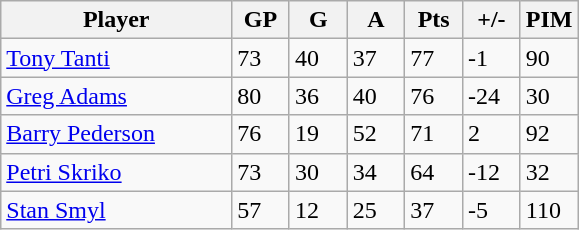<table class="wikitable">
<tr>
<th bgcolor="#DDDDFF" width="40%">Player</th>
<th bgcolor="#DDDDFF" width="10%">GP</th>
<th bgcolor="#DDDDFF" width="10%">G</th>
<th bgcolor="#DDDDFF" width="10%">A</th>
<th bgcolor="#DDDDFF" width="10%">Pts</th>
<th bgcolor="#DDDDFF" width="10%">+/-</th>
<th bgcolor="#DDDDFF" width="10%">PIM</th>
</tr>
<tr>
<td><a href='#'>Tony Tanti</a></td>
<td>73</td>
<td>40</td>
<td>37</td>
<td>77</td>
<td>-1</td>
<td>90</td>
</tr>
<tr>
<td><a href='#'>Greg Adams</a></td>
<td>80</td>
<td>36</td>
<td>40</td>
<td>76</td>
<td>-24</td>
<td>30</td>
</tr>
<tr>
<td><a href='#'>Barry Pederson</a></td>
<td>76</td>
<td>19</td>
<td>52</td>
<td>71</td>
<td>2</td>
<td>92</td>
</tr>
<tr>
<td><a href='#'>Petri Skriko</a></td>
<td>73</td>
<td>30</td>
<td>34</td>
<td>64</td>
<td>-12</td>
<td>32</td>
</tr>
<tr>
<td><a href='#'>Stan Smyl</a></td>
<td>57</td>
<td>12</td>
<td>25</td>
<td>37</td>
<td>-5</td>
<td>110</td>
</tr>
</table>
